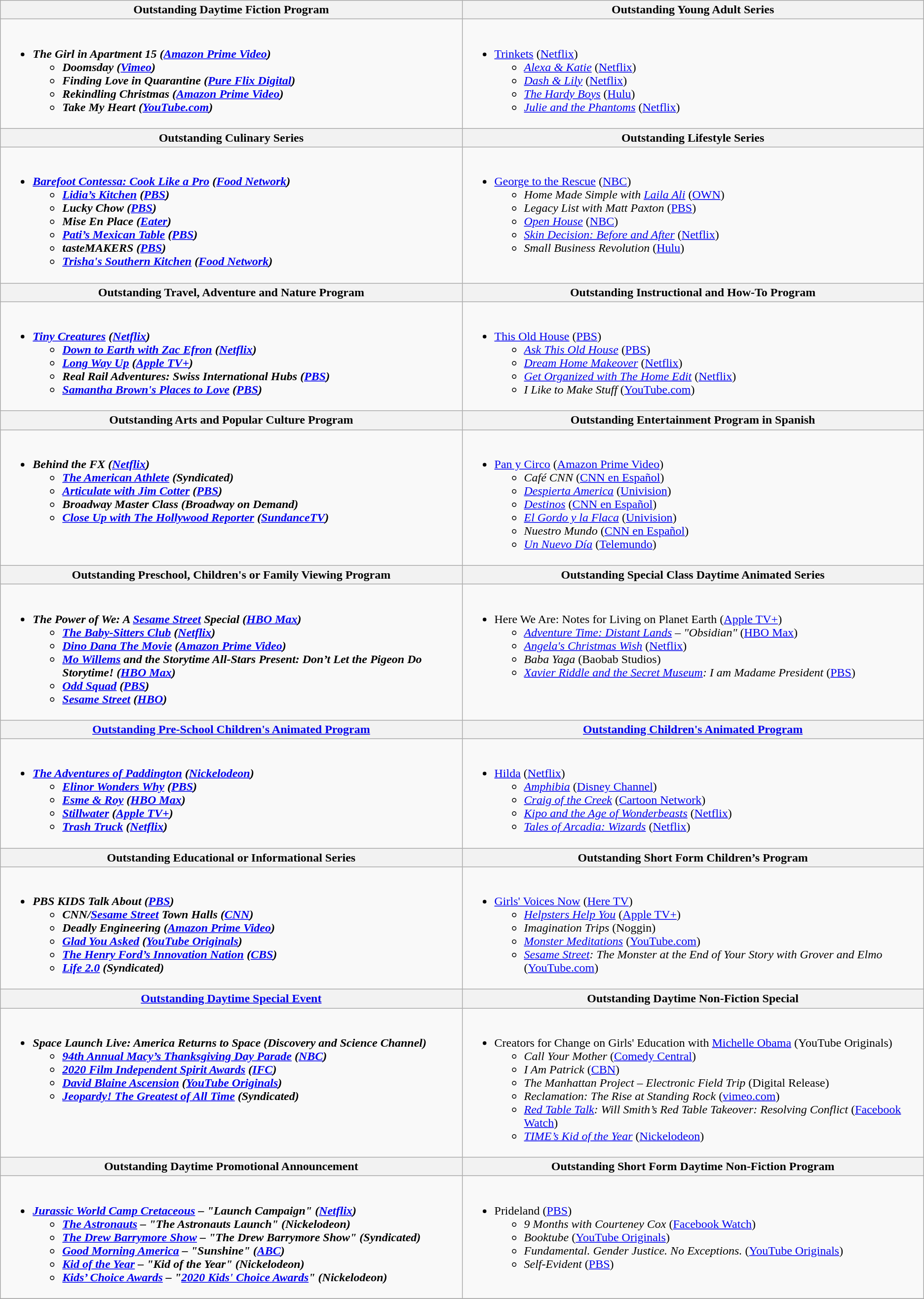<table class=wikitable>
<tr>
<th style="width:50%">Outstanding Daytime Fiction Program</th>
<th style="width:50%">Outstanding Young Adult Series</th>
</tr>
<tr>
<td valign="top"><br><ul><li><strong><em>The Girl in Apartment 15<em> (<a href='#'>Amazon Prime Video</a>)<strong><ul><li></em>Doomsday<em> (<a href='#'>Vimeo</a>)</li><li></em>Finding Love in Quarantine<em> (<a href='#'>Pure Flix Digital</a>)</li><li></em>Rekindling Christmas<em> (<a href='#'>Amazon Prime Video</a>)</li><li></em>Take My Heart<em> (<a href='#'>YouTube.com</a>)</li></ul></li></ul></td>
<td valign="top"><br><ul><li></em></strong><a href='#'>Trinkets</a></em> (<a href='#'>Netflix</a>)</strong><ul><li><em><a href='#'>Alexa & Katie</a></em> (<a href='#'>Netflix</a>)</li><li><em><a href='#'>Dash & Lily</a></em> (<a href='#'>Netflix</a>)</li><li><em><a href='#'>The Hardy Boys</a></em> (<a href='#'>Hulu</a>)</li><li><em><a href='#'>Julie and the Phantoms</a></em> (<a href='#'>Netflix</a>)</li></ul></li></ul></td>
</tr>
<tr>
<th style="width:50%">Outstanding Culinary Series</th>
<th style="width:50%">Outstanding Lifestyle Series</th>
</tr>
<tr>
<td valign="top"><br><ul><li><strong><em><a href='#'>Barefoot Contessa: Cook Like a Pro</a><em> (<a href='#'>Food Network</a>)<strong><ul><li></em><a href='#'>Lidia’s Kitchen</a><em> (<a href='#'>PBS</a>)</li><li></em>Lucky Chow<em> (<a href='#'>PBS</a>)</li><li></em>Mise En Place<em> (<a href='#'>Eater</a>)</li><li></em><a href='#'>Pati’s Mexican Table</a><em> (<a href='#'>PBS</a>)</li><li></em>tasteMAKERS<em> (<a href='#'>PBS</a>)</li><li></em><a href='#'>Trisha's Southern Kitchen</a><em> (<a href='#'>Food Network</a>)</li></ul></li></ul></td>
<td valign="top"><br><ul><li></em></strong><a href='#'>George to the Rescue</a></em> (<a href='#'>NBC</a>)</strong><ul><li><em>Home Made Simple with <a href='#'>Laila Ali</a></em> (<a href='#'>OWN</a>)</li><li><em>Legacy List with Matt Paxton</em> (<a href='#'>PBS</a>)</li><li><em><a href='#'>Open House</a></em> (<a href='#'>NBC</a>)</li><li><em><a href='#'>Skin Decision: Before and After</a></em> (<a href='#'>Netflix</a>)</li><li><em>Small Business Revolution</em> (<a href='#'>Hulu</a>)</li></ul></li></ul></td>
</tr>
<tr>
<th style="width:50%">Outstanding Travel, Adventure and Nature Program</th>
<th style="width:50%">Outstanding Instructional and How-To Program</th>
</tr>
<tr>
<td valign="top"><br><ul><li><strong><em><a href='#'>Tiny Creatures</a><em> (<a href='#'>Netflix</a>)<strong><ul><li></em><a href='#'>Down to Earth with Zac Efron</a><em> (<a href='#'>Netflix</a>)</li><li></em><a href='#'>Long Way Up</a><em> (<a href='#'>Apple TV+</a>)</li><li></em>Real Rail Adventures: Swiss International Hubs<em> (<a href='#'>PBS</a>)</li><li></em><a href='#'>Samantha Brown's Places to Love</a><em> (<a href='#'>PBS</a>)</li></ul></li></ul></td>
<td valign="top"><br><ul><li></em></strong><a href='#'>This Old House</a></em> (<a href='#'>PBS</a>)</strong><ul><li><em><a href='#'>Ask This Old House</a></em> (<a href='#'>PBS</a>)</li><li><em><a href='#'>Dream Home Makeover</a></em> (<a href='#'>Netflix</a>)</li><li><em><a href='#'>Get Organized with The Home Edit</a></em> (<a href='#'>Netflix</a>)</li><li><em>I Like to Make Stuff</em> (<a href='#'>YouTube.com</a>)</li></ul></li></ul></td>
</tr>
<tr>
<th style="width:50%">Outstanding Arts and Popular Culture Program</th>
<th style="width:50%">Outstanding Entertainment Program in Spanish</th>
</tr>
<tr>
<td valign="top"><br><ul><li><strong><em>Behind the FX<em> (<a href='#'>Netflix</a>)<strong><ul><li></em><a href='#'>The American Athlete</a><em> (Syndicated)</li><li></em><a href='#'>Articulate with Jim Cotter</a><em> (<a href='#'>PBS</a>)</li><li></em>Broadway Master Class<em> (Broadway on Demand)</li><li></em><a href='#'>Close Up with The Hollywood Reporter</a><em> (<a href='#'>SundanceTV</a>)</li></ul></li></ul></td>
<td valign="top"><br><ul><li></em></strong><a href='#'>Pan y Circo</a></em> (<a href='#'>Amazon Prime Video</a>)</strong><ul><li><em>Café CNN</em> (<a href='#'>CNN en Español</a>)</li><li><em><a href='#'>Despierta America</a></em> (<a href='#'>Univision</a>)</li><li><em><a href='#'>Destinos</a></em> (<a href='#'>CNN en Español</a>)</li><li><em><a href='#'>El Gordo y la Flaca</a></em> (<a href='#'>Univision</a>)</li><li><em>Nuestro Mundo</em> (<a href='#'>CNN en Español</a>)</li><li><em><a href='#'>Un Nuevo Día</a></em> (<a href='#'>Telemundo</a>)</li></ul></li></ul></td>
</tr>
<tr>
<th style="width:50%">Outstanding Preschool, Children's or Family Viewing Program</th>
<th style="width:50%">Outstanding Special Class Daytime Animated Series</th>
</tr>
<tr>
<td valign="top"><br><ul><li><strong><em>The Power of We: A <a href='#'>Sesame Street</a> Special<em> (<a href='#'>HBO Max</a>)<strong><ul><li></em><a href='#'>The Baby-Sitters Club</a><em> (<a href='#'>Netflix</a>)</li><li></em><a href='#'>Dino Dana The Movie</a><em> (<a href='#'>Amazon Prime Video</a>)</li><li></em><a href='#'>Mo Willems</a> and the Storytime All-Stars Present: Don’t Let the Pigeon Do Storytime!<em> (<a href='#'>HBO Max</a>)</li><li></em><a href='#'>Odd Squad</a><em> (<a href='#'>PBS</a>)</li><li></em><a href='#'>Sesame Street</a><em> (<a href='#'>HBO</a>)</li></ul></li></ul></td>
<td valign="top"><br><ul><li></em></strong>Here We Are: Notes for Living on Planet Earth</em> (<a href='#'>Apple TV+</a>)</strong><ul><li><em><a href='#'>Adventure Time: Distant Lands</a> – "Obsidian"</em> (<a href='#'>HBO Max</a>)</li><li><em><a href='#'>Angela's Christmas Wish</a></em> (<a href='#'>Netflix</a>)</li><li><em>Baba Yaga</em> (Baobab Studios)</li><li><em><a href='#'>Xavier Riddle and the Secret Museum</a>: I am Madame President</em> (<a href='#'>PBS</a>)</li></ul></li></ul></td>
</tr>
<tr>
<th style="width:50%"><a href='#'>Outstanding Pre-School Children's Animated Program</a></th>
<th style="width:50%"><a href='#'>Outstanding Children's Animated Program</a></th>
</tr>
<tr>
<td valign="top"><br><ul><li><strong><em><a href='#'>The Adventures of Paddington</a><em> (<a href='#'>Nickelodeon</a>)<strong><ul><li></em><a href='#'>Elinor Wonders Why</a><em> (<a href='#'>PBS</a>)</li><li></em><a href='#'>Esme & Roy</a><em> (<a href='#'>HBO Max</a>)</li><li></em><a href='#'>Stillwater</a><em> (<a href='#'>Apple TV+</a>)</li><li></em><a href='#'>Trash Truck</a><em> (<a href='#'>Netflix</a>)</li></ul></li></ul></td>
<td valign="top"><br><ul><li></em></strong><a href='#'>Hilda</a></em> (<a href='#'>Netflix</a>)</strong><ul><li><em><a href='#'>Amphibia</a></em> (<a href='#'>Disney Channel</a>)</li><li><em><a href='#'>Craig of the Creek</a></em> (<a href='#'>Cartoon Network</a>)</li><li><em><a href='#'>Kipo and the Age of Wonderbeasts</a></em> (<a href='#'>Netflix</a>)</li><li><em><a href='#'>Tales of Arcadia: Wizards</a></em> (<a href='#'>Netflix</a>)</li></ul></li></ul></td>
</tr>
<tr>
<th style="width:50%">Outstanding Educational or Informational Series</th>
<th style="width:50%">Outstanding Short Form Children’s Program</th>
</tr>
<tr>
<td valign="top"><br><ul><li><strong><em>PBS KIDS Talk About<em> (<a href='#'>PBS</a>)<strong><ul><li></em>CNN/<a href='#'>Sesame Street</a> Town Halls<em> (<a href='#'>CNN</a>)</li><li></em>Deadly Engineering<em> (<a href='#'>Amazon Prime Video</a>)</li><li></em><a href='#'>Glad You Asked</a><em> (<a href='#'>YouTube Originals</a>)</li><li></em><a href='#'>The Henry Ford’s Innovation Nation</a><em> (<a href='#'>CBS</a>)</li><li></em><a href='#'>Life 2.0</a><em> (Syndicated)</li></ul></li></ul></td>
<td valign="top"><br><ul><li></em></strong><a href='#'>Girls' Voices Now</a></em> (<a href='#'>Here TV</a>)</strong><ul><li><em><a href='#'>Helpsters Help You</a></em> (<a href='#'>Apple TV+</a>)</li><li><em>Imagination Trips</em> (Noggin)</li><li><em><a href='#'>Monster Meditations</a></em> (<a href='#'>YouTube.com</a>)</li><li><em><a href='#'>Sesame Street</a>: The Monster at the End of Your Story with Grover and Elmo</em> (<a href='#'>YouTube.com</a>)</li></ul></li></ul></td>
</tr>
<tr>
<th style="width:50%"><a href='#'>Outstanding Daytime Special Event</a></th>
<th style="width:50%">Outstanding Daytime Non-Fiction Special</th>
</tr>
<tr>
<td valign="top"><br><ul><li><strong><em>Space Launch Live: America Returns to Space<em> (Discovery and Science Channel)<strong><ul><li></em><a href='#'>94th Annual Macy’s Thanksgiving Day Parade</a><em> (<a href='#'>NBC</a>)</li><li></em><a href='#'>2020 Film Independent Spirit Awards</a><em> (<a href='#'>IFC</a>)</li><li></em><a href='#'>David Blaine Ascension</a><em> (<a href='#'>YouTube Originals</a>)</li><li></em><a href='#'>Jeopardy! The Greatest of All Time</a><em> (Syndicated)</li></ul></li></ul></td>
<td valign="top"><br><ul><li></em></strong>Creators for Change on Girls' Education with <a href='#'>Michelle Obama</a></em> (YouTube Originals)</strong><ul><li><em>Call Your Mother</em> (<a href='#'>Comedy Central</a>)</li><li><em>I Am Patrick</em> (<a href='#'>CBN</a>)</li><li><em>The Manhattan Project – Electronic Field Trip</em> (Digital Release)</li><li><em>Reclamation: The Rise at Standing Rock</em> (<a href='#'>vimeo.com</a>)</li><li><em><a href='#'>Red Table Talk</a>: Will Smith’s Red Table Takeover: Resolving Conflict</em> (<a href='#'>Facebook Watch</a>)</li><li><em><a href='#'>TIME’s Kid of the Year</a></em> (<a href='#'>Nickelodeon</a>)</li></ul></li></ul></td>
</tr>
<tr>
<th style="width:50%">Outstanding Daytime Promotional Announcement</th>
<th style="width:50%">Outstanding Short Form Daytime Non-Fiction Program</th>
</tr>
<tr>
<td valign="top"><br><ul><li><strong><em><a href='#'>Jurassic World Camp Cretaceous</a><em> – "Launch Campaign" (<a href='#'>Netflix</a>)<strong> <ul><li></em><a href='#'>The Astronauts</a><em> – "The Astronauts Launch" (Nickelodeon)</li><li></em><a href='#'>The Drew Barrymore Show</a><em> – "The Drew Barrymore Show" (Syndicated)</li><li></em><a href='#'>Good Morning America</a><em> – "Sunshine" (<a href='#'>ABC</a>)</li><li></em><a href='#'>Kid of the Year</a><em> – "Kid of the Year" (Nickelodeon)</li><li></em><a href='#'>Kids’ Choice Awards</a><em> – "<a href='#'>2020 Kids' Choice Awards</a>" (Nickelodeon)</li></ul></li></ul></td>
<td valign="top"><br><ul><li></em></strong>Prideland</em> (<a href='#'>PBS</a>)</strong><ul><li><em>9 Months with Courteney Cox</em> (<a href='#'>Facebook Watch</a>)</li><li><em>Booktube</em> (<a href='#'>YouTube Originals</a>)</li><li><em>Fundamental. Gender Justice. No Exceptions.</em> (<a href='#'>YouTube Originals</a>)</li><li><em>Self-Evident</em> (<a href='#'>PBS</a>)</li></ul></li></ul></td>
</tr>
<tr>
</tr>
</table>
